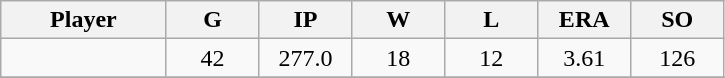<table class="wikitable sortable">
<tr>
<th bgcolor="#DDDDFF" width="16%">Player</th>
<th bgcolor="#DDDDFF" width="9%">G</th>
<th bgcolor="#DDDDFF" width="9%">IP</th>
<th bgcolor="#DDDDFF" width="9%">W</th>
<th bgcolor="#DDDDFF" width="9%">L</th>
<th bgcolor="#DDDDFF" width="9%">ERA</th>
<th bgcolor="#DDDDFF" width="9%">SO</th>
</tr>
<tr align="center">
<td></td>
<td>42</td>
<td>277.0</td>
<td>18</td>
<td>12</td>
<td>3.61</td>
<td>126</td>
</tr>
<tr align="center">
</tr>
</table>
